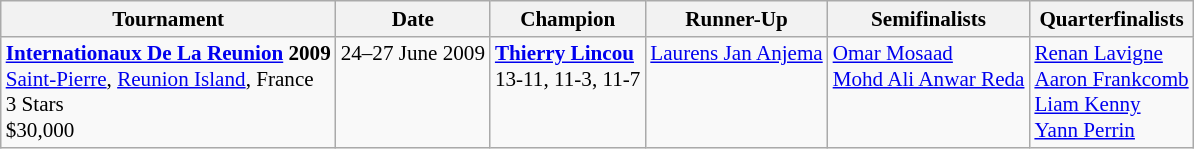<table class="wikitable" style="font-size:88%">
<tr>
<th>Tournament</th>
<th>Date</th>
<th>Champion</th>
<th>Runner-Up</th>
<th>Semifinalists</th>
<th>Quarterfinalists</th>
</tr>
<tr valign=top>
<td><strong><a href='#'>Internationaux De La Reunion</a> 2009</strong><br> <a href='#'>Saint-Pierre</a>, <a href='#'>Reunion Island</a>, France<br>3 Stars<br>$30,000</td>
<td>24–27 June 2009</td>
<td> <strong><a href='#'>Thierry Lincou</a></strong><br>13-11, 11-3, 11-7</td>
<td> <a href='#'>Laurens Jan Anjema</a></td>
<td> <a href='#'>Omar Mosaad</a><br> <a href='#'>Mohd Ali Anwar Reda</a></td>
<td> <a href='#'>Renan Lavigne</a><br> <a href='#'>Aaron Frankcomb</a><br> <a href='#'>Liam Kenny</a><br> <a href='#'>Yann Perrin</a></td>
</tr>
</table>
